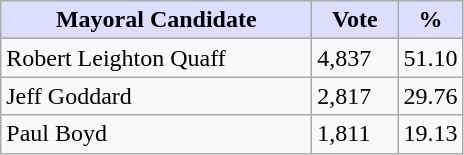<table class="wikitable">
<tr>
<th style="background:#ddf; width:200px;">Mayoral Candidate</th>
<th style="background:#ddf; width:50px;">Vote</th>
<th style="background:#ddf; width:30px;">%</th>
</tr>
<tr>
<td>Robert Leighton Quaff</td>
<td>4,837</td>
<td>51.10</td>
</tr>
<tr>
<td>Jeff Goddard</td>
<td>2,817</td>
<td>29.76</td>
</tr>
<tr>
<td>Paul Boyd</td>
<td>1,811</td>
<td>19.13</td>
</tr>
</table>
